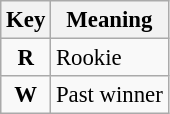<table class="wikitable" style="font-size: 95%;">
<tr>
<th>Key</th>
<th>Meaning</th>
</tr>
<tr>
<td align="center"><strong><span>R</span></strong></td>
<td>Rookie</td>
</tr>
<tr>
<td align="center"><strong><span>W</span></strong></td>
<td>Past winner</td>
</tr>
</table>
